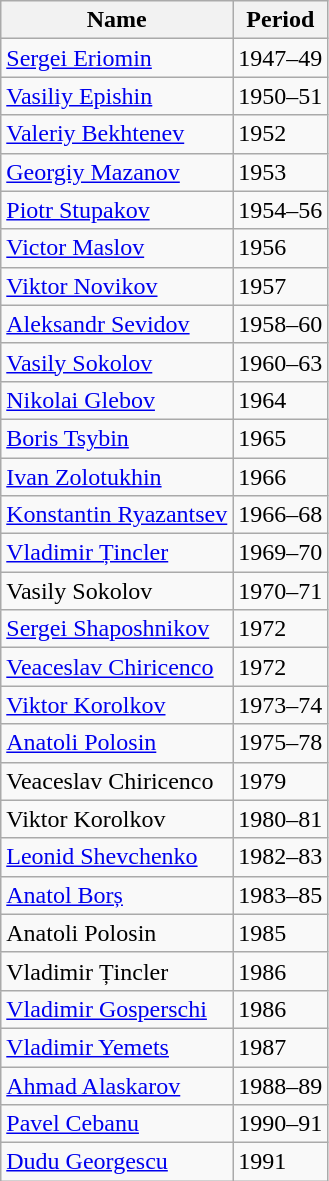<table class="wikitable">
<tr>
<th>Name</th>
<th>Period</th>
</tr>
<tr>
<td> <a href='#'>Sergei Eriomin</a></td>
<td align=left style="white-space:nowrap">1947–49</td>
</tr>
<tr>
<td> <a href='#'>Vasiliy Epishin</a></td>
<td>1950–51</td>
</tr>
<tr>
<td> <a href='#'>Valeriy Bekhtenev</a></td>
<td>1952</td>
</tr>
<tr>
<td> <a href='#'>Georgiy Mazanov</a></td>
<td>1953</td>
</tr>
<tr>
<td> <a href='#'>Piotr Stupakov</a></td>
<td>1954–56</td>
</tr>
<tr>
<td> <a href='#'>Victor Maslov</a></td>
<td>1956</td>
</tr>
<tr>
<td> <a href='#'>Viktor Novikov</a></td>
<td>1957</td>
</tr>
<tr>
<td> <a href='#'>Aleksandr Sevidov</a></td>
<td>1958–60</td>
</tr>
<tr>
<td> <a href='#'>Vasily Sokolov</a></td>
<td>1960–63</td>
</tr>
<tr>
<td> <a href='#'>Nikolai Glebov</a></td>
<td>1964</td>
</tr>
<tr>
<td> <a href='#'>Boris Tsybin</a></td>
<td>1965</td>
</tr>
<tr>
<td> <a href='#'>Ivan Zolotukhin</a></td>
<td>1966</td>
</tr>
<tr>
<td align=left style="white-space:nowrap"> <a href='#'>Konstantin Ryazantsev</a></td>
<td>1966–68</td>
</tr>
<tr>
<td> <a href='#'>Vladimir Țincler</a></td>
<td>1969–70</td>
</tr>
<tr>
<td> Vasily Sokolov</td>
<td>1970–71</td>
</tr>
<tr>
<td> <a href='#'>Sergei Shaposhnikov</a></td>
<td>1972</td>
</tr>
<tr>
<td> <a href='#'>Veaceslav Chiricenco</a></td>
<td>1972</td>
</tr>
<tr>
<td> <a href='#'>Viktor Korolkov</a></td>
<td>1973–74</td>
</tr>
<tr>
<td> <a href='#'>Anatoli Polosin</a></td>
<td>1975–78</td>
</tr>
<tr>
<td> Veaceslav Chiricenco</td>
<td>1979</td>
</tr>
<tr>
<td> Viktor Korolkov</td>
<td>1980–81</td>
</tr>
<tr>
<td> <a href='#'>Leonid Shevchenko</a></td>
<td>1982–83</td>
</tr>
<tr>
<td> <a href='#'>Anatol Borș</a></td>
<td>1983–85</td>
</tr>
<tr>
<td> Anatoli Polosin</td>
<td>1985</td>
</tr>
<tr>
<td> Vladimir Țincler</td>
<td>1986</td>
</tr>
<tr>
<td> <a href='#'>Vladimir Gosperschi</a></td>
<td>1986</td>
</tr>
<tr>
<td> <a href='#'>Vladimir Yemets</a></td>
<td>1987</td>
</tr>
<tr>
<td> <a href='#'>Ahmad Alaskarov</a></td>
<td>1988–89</td>
</tr>
<tr>
<td> <a href='#'>Pavel Cebanu</a></td>
<td>1990–91</td>
</tr>
<tr>
<td> <a href='#'>Dudu Georgescu</a></td>
<td>1991</td>
</tr>
</table>
